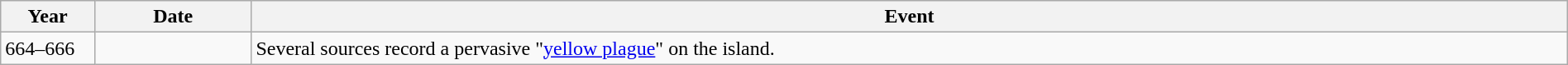<table class="wikitable" width="100%">
<tr>
<th style="width:6%">Year</th>
<th style="width:10%">Date</th>
<th>Event</th>
</tr>
<tr>
<td>664–666</td>
<td></td>
<td>Several sources record a pervasive "<a href='#'>yellow plague</a>" on the island.</td>
</tr>
</table>
